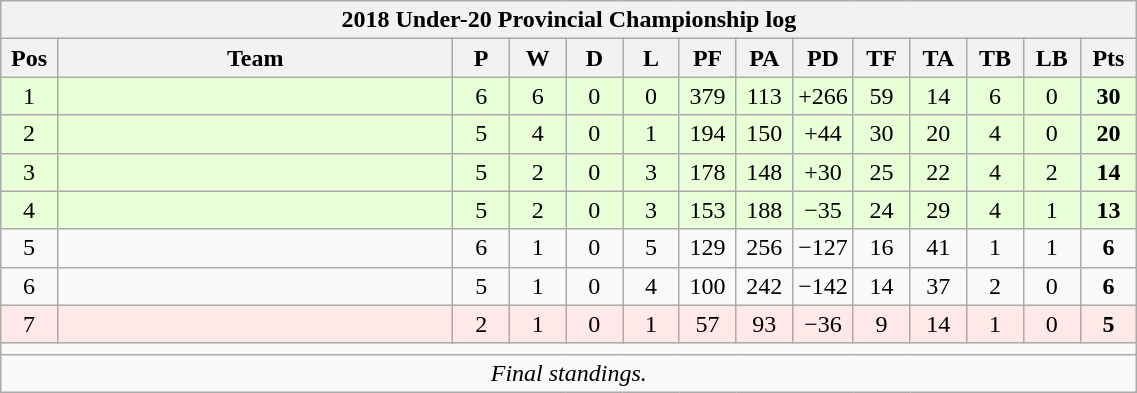<table class="wikitable" style="text-align:center; font-size:100%; width:60%;">
<tr>
<th colspan="100%" cellpadding="0" cellspacing="0"><strong>2018 Under-20 Provincial Championship log</strong></th>
</tr>
<tr>
<th style="width:5%;">Pos</th>
<th style="width:35%;">Team</th>
<th style="width:5%;">P</th>
<th style="width:5%;">W</th>
<th style="width:5%;">D</th>
<th style="width:5%;">L</th>
<th style="width:5%;">PF</th>
<th style="width:5%;">PA</th>
<th style="width:5%;">PD</th>
<th style="width:5%;">TF</th>
<th style="width:5%;">TA</th>
<th style="width:5%;">TB</th>
<th style="width:5%;">LB</th>
<th style="width:5%;">Pts<br></th>
</tr>
<tr style="background:#E8FFD8;">
<td>1</td>
<td style="text-align:left;"></td>
<td>6</td>
<td>6</td>
<td>0</td>
<td>0</td>
<td>379</td>
<td>113</td>
<td>+266</td>
<td>59</td>
<td>14</td>
<td>6</td>
<td>0</td>
<td><strong>30</strong></td>
</tr>
<tr style="background:#E8FFD8;">
<td>2</td>
<td style="text-align:left;"></td>
<td>5</td>
<td>4</td>
<td>0</td>
<td>1</td>
<td>194</td>
<td>150</td>
<td>+44</td>
<td>30</td>
<td>20</td>
<td>4</td>
<td>0</td>
<td><strong>20</strong></td>
</tr>
<tr style="background:#E8FFD8;">
<td>3</td>
<td style="text-align:left;"></td>
<td>5</td>
<td>2</td>
<td>0</td>
<td>3</td>
<td>178</td>
<td>148</td>
<td>+30</td>
<td>25</td>
<td>22</td>
<td>4</td>
<td>2</td>
<td><strong>14</strong></td>
</tr>
<tr style="background:#E8FFD8;">
<td>4</td>
<td style="text-align:left;"></td>
<td>5</td>
<td>2</td>
<td>0</td>
<td>3</td>
<td>153</td>
<td>188</td>
<td>−35</td>
<td>24</td>
<td>29</td>
<td>4</td>
<td>1</td>
<td><strong>13</strong></td>
</tr>
<tr>
<td>5</td>
<td style="text-align:left;"></td>
<td>6</td>
<td>1</td>
<td>0</td>
<td>5</td>
<td>129</td>
<td>256</td>
<td>−127</td>
<td>16</td>
<td>41</td>
<td>1</td>
<td>1</td>
<td><strong>6</strong></td>
</tr>
<tr>
<td>6</td>
<td style="text-align:left;"></td>
<td>5</td>
<td>1</td>
<td>0</td>
<td>4</td>
<td>100</td>
<td>242</td>
<td>−142</td>
<td>14</td>
<td>37</td>
<td>2</td>
<td>0</td>
<td><strong>6</strong></td>
</tr>
<tr style="background:#FFE8E8;">
<td>7</td>
<td style="text-align:left;"></td>
<td>2</td>
<td>1</td>
<td>0</td>
<td>1</td>
<td>57</td>
<td>93</td>
<td>−36</td>
<td>9</td>
<td>14</td>
<td>1</td>
<td>0</td>
<td><strong>5</strong></td>
</tr>
<tr>
<td colspan="100%" cellpadding="0" cellspacing="0"></td>
</tr>
<tr>
<td colspan="100%" cellpadding="0" cellspacing="0"><em>Final standings.</em></td>
</tr>
</table>
